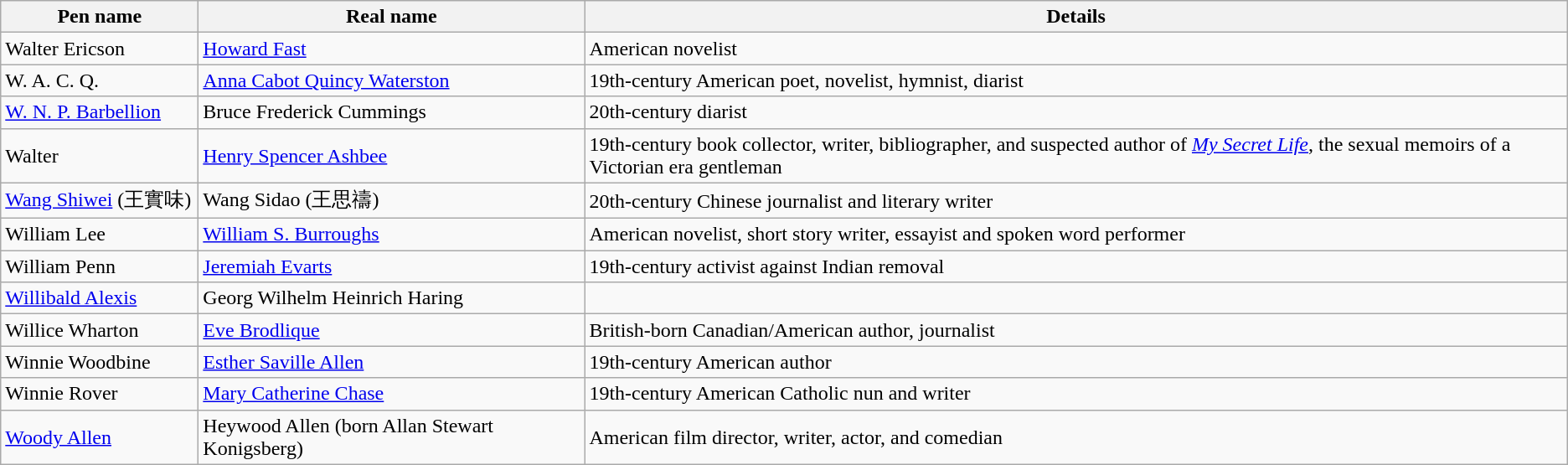<table class="wikitable sortable">
<tr>
<th style="width:150px;">Pen name</th>
<th style="width:300px;">Real name</th>
<th class=unsortable>Details</th>
</tr>
<tr>
<td>Walter Ericson</td>
<td><a href='#'>Howard Fast</a></td>
<td>American novelist</td>
</tr>
<tr>
<td>W. A. C. Q.</td>
<td><a href='#'>Anna Cabot Quincy Waterston</a></td>
<td>19th-century American poet, novelist, hymnist, diarist</td>
</tr>
<tr>
<td><a href='#'>W. N. P. Barbellion</a></td>
<td>Bruce Frederick Cummings</td>
<td>20th-century diarist</td>
</tr>
<tr>
<td>Walter</td>
<td><a href='#'>Henry Spencer Ashbee</a></td>
<td>19th-century book collector, writer, bibliographer, and suspected author of <em><a href='#'>My Secret Life</a></em>, the sexual memoirs of a Victorian era gentleman</td>
</tr>
<tr>
<td><a href='#'>Wang Shiwei</a> (王實味)</td>
<td>Wang Sidao (王思禱)</td>
<td>20th-century Chinese journalist and literary writer</td>
</tr>
<tr>
<td>William Lee</td>
<td><a href='#'>William S. Burroughs</a></td>
<td>American novelist, short story writer, essayist and spoken word performer</td>
</tr>
<tr>
<td>William Penn</td>
<td><a href='#'>Jeremiah Evarts</a></td>
<td>19th-century activist against Indian removal</td>
</tr>
<tr>
<td><a href='#'>Willibald Alexis</a></td>
<td>Georg Wilhelm Heinrich Haring</td>
<td></td>
</tr>
<tr>
<td>Willice Wharton</td>
<td><a href='#'>Eve Brodlique</a></td>
<td>British-born Canadian/American author, journalist</td>
</tr>
<tr>
<td>Winnie Woodbine</td>
<td><a href='#'>Esther Saville Allen</a></td>
<td>19th-century American author</td>
</tr>
<tr>
<td>Winnie Rover</td>
<td><a href='#'>Mary Catherine Chase</a></td>
<td>19th-century American Catholic nun and writer</td>
</tr>
<tr>
<td><a href='#'>Woody Allen</a></td>
<td>Heywood Allen (born Allan Stewart Konigsberg)</td>
<td>American film director, writer, actor, and comedian</td>
</tr>
</table>
